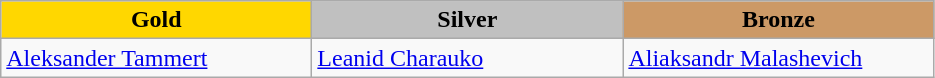<table class="wikitable" style="text-align:left">
<tr align="center">
<td width=200 bgcolor=gold><strong>Gold</strong></td>
<td width=200 bgcolor=silver><strong>Silver</strong></td>
<td width=200 bgcolor=CC9966><strong>Bronze</strong></td>
</tr>
<tr>
<td><a href='#'>Aleksander Tammert</a><br><em></em></td>
<td><a href='#'>Leanid Charauko</a><br><em></em></td>
<td><a href='#'>Aliaksandr Malashevich</a><br><em></em></td>
</tr>
</table>
